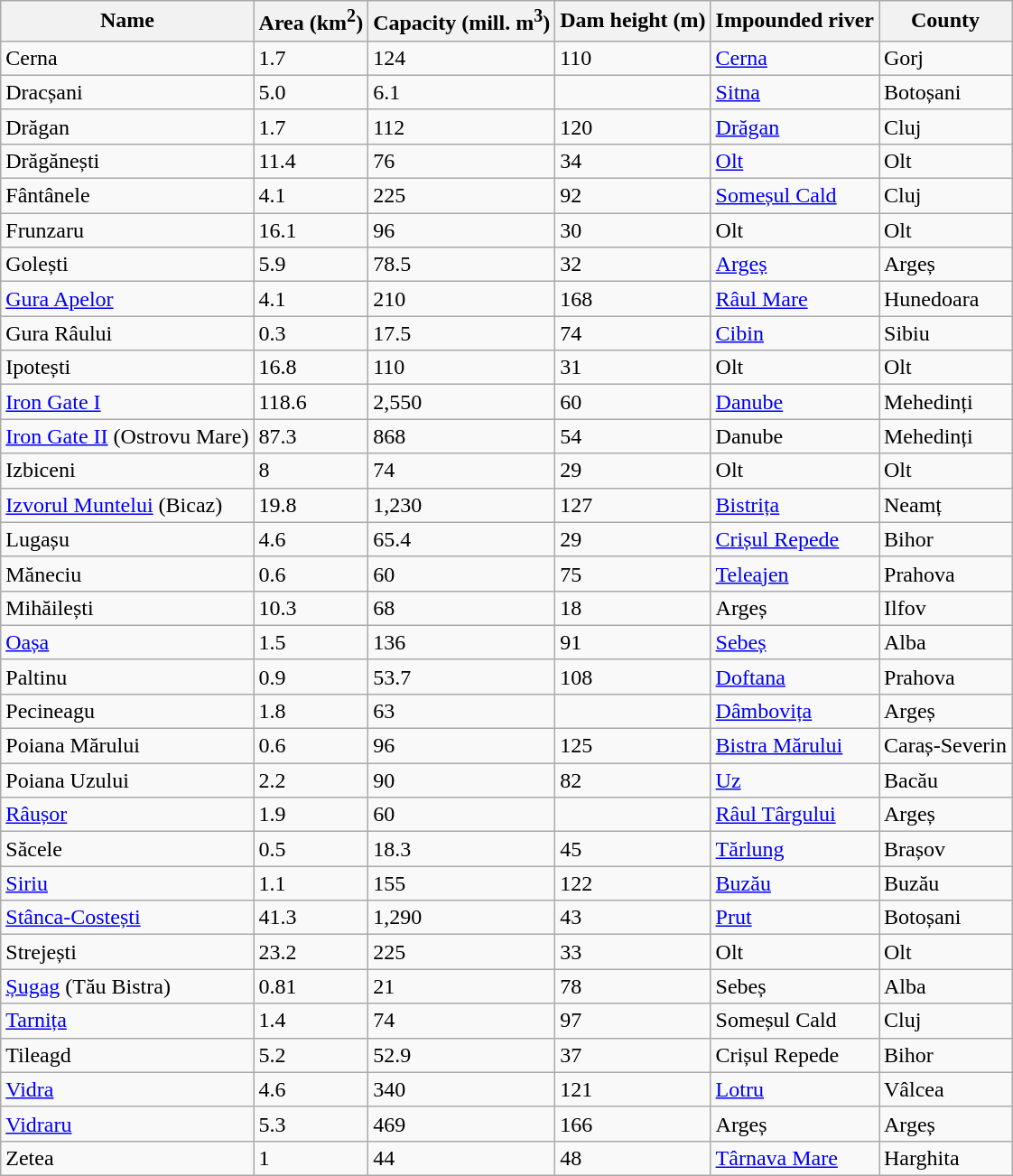<table class="wikitable sortable">
<tr>
<th>Name</th>
<th>Area (km<sup>2</sup>)</th>
<th>Capacity (mill. m<sup>3</sup>)</th>
<th>Dam height (m)</th>
<th>Impounded river</th>
<th>County</th>
</tr>
<tr>
<td>Cerna</td>
<td>1.7</td>
<td>124</td>
<td>110</td>
<td><a href='#'>Cerna</a></td>
<td>Gorj</td>
</tr>
<tr>
<td>Dracșani</td>
<td>5.0</td>
<td>6.1</td>
<td></td>
<td><a href='#'>Sitna</a></td>
<td>Botoșani</td>
</tr>
<tr>
<td>Drăgan</td>
<td>1.7</td>
<td>112</td>
<td>120</td>
<td><a href='#'>Drăgan</a></td>
<td>Cluj</td>
</tr>
<tr>
<td>Drăgănești</td>
<td>11.4</td>
<td>76</td>
<td>34</td>
<td><a href='#'>Olt</a></td>
<td>Olt</td>
</tr>
<tr>
<td>Fântânele</td>
<td>4.1</td>
<td>225</td>
<td>92</td>
<td><a href='#'>Someșul Cald</a></td>
<td>Cluj</td>
</tr>
<tr>
<td>Frunzaru</td>
<td>16.1</td>
<td>96</td>
<td>30</td>
<td>Olt</td>
<td>Olt</td>
</tr>
<tr>
<td>Golești</td>
<td>5.9</td>
<td>78.5</td>
<td>32</td>
<td><a href='#'>Argeș</a></td>
<td>Argeș</td>
</tr>
<tr>
<td><a href='#'>Gura Apelor</a></td>
<td>4.1</td>
<td>210</td>
<td>168</td>
<td><a href='#'>Râul Mare</a></td>
<td>Hunedoara</td>
</tr>
<tr>
<td>Gura Râului</td>
<td>0.3</td>
<td>17.5</td>
<td>74</td>
<td><a href='#'>Cibin</a></td>
<td>Sibiu</td>
</tr>
<tr>
<td>Ipotești</td>
<td>16.8</td>
<td>110</td>
<td>31</td>
<td>Olt</td>
<td>Olt</td>
</tr>
<tr>
<td><a href='#'>Iron Gate I</a></td>
<td>118.6</td>
<td>2,550</td>
<td>60</td>
<td><a href='#'>Danube</a></td>
<td>Mehedinți</td>
</tr>
<tr>
<td><a href='#'>Iron Gate II</a> (Ostrovu Mare)</td>
<td>87.3</td>
<td>868</td>
<td>54</td>
<td>Danube</td>
<td>Mehedinți</td>
</tr>
<tr>
<td>Izbiceni</td>
<td>8</td>
<td>74</td>
<td>29</td>
<td>Olt</td>
<td>Olt</td>
</tr>
<tr>
<td><a href='#'>Izvorul Muntelui</a> (Bicaz)</td>
<td>19.8</td>
<td>1,230</td>
<td>127</td>
<td><a href='#'>Bistrița</a></td>
<td>Neamț</td>
</tr>
<tr>
<td>Lugașu</td>
<td>4.6</td>
<td>65.4</td>
<td>29</td>
<td><a href='#'>Crișul Repede</a></td>
<td>Bihor</td>
</tr>
<tr>
<td>Măneciu</td>
<td>0.6</td>
<td>60</td>
<td>75</td>
<td><a href='#'>Teleajen</a></td>
<td>Prahova</td>
</tr>
<tr>
<td>Mihăilești</td>
<td>10.3</td>
<td>68</td>
<td>18</td>
<td>Argeș</td>
<td>Ilfov</td>
</tr>
<tr>
<td><a href='#'>Oașa</a></td>
<td>1.5</td>
<td>136</td>
<td>91</td>
<td><a href='#'>Sebeș</a></td>
<td>Alba</td>
</tr>
<tr>
<td>Paltinu</td>
<td>0.9</td>
<td>53.7</td>
<td>108</td>
<td><a href='#'>Doftana</a></td>
<td>Prahova</td>
</tr>
<tr>
<td>Pecineagu</td>
<td>1.8</td>
<td>63</td>
<td></td>
<td><a href='#'>Dâmbovița</a></td>
<td>Argeș</td>
</tr>
<tr>
<td>Poiana Mărului</td>
<td>0.6</td>
<td>96</td>
<td>125</td>
<td><a href='#'>Bistra Mărului</a></td>
<td>Caraș-Severin</td>
</tr>
<tr>
<td>Poiana Uzului</td>
<td>2.2</td>
<td>90</td>
<td>82</td>
<td><a href='#'>Uz</a></td>
<td>Bacău</td>
</tr>
<tr>
<td><a href='#'>Râușor</a></td>
<td>1.9</td>
<td>60</td>
<td></td>
<td><a href='#'>Râul Târgului</a></td>
<td>Argeș</td>
</tr>
<tr>
<td>Săcele</td>
<td>0.5</td>
<td>18.3</td>
<td>45</td>
<td><a href='#'>Tărlung</a></td>
<td>Brașov</td>
</tr>
<tr>
<td><a href='#'>Siriu</a></td>
<td>1.1</td>
<td>155</td>
<td>122</td>
<td><a href='#'>Buzău</a></td>
<td>Buzău</td>
</tr>
<tr>
<td><a href='#'>Stânca-Costești</a></td>
<td>41.3</td>
<td>1,290</td>
<td>43</td>
<td><a href='#'>Prut</a></td>
<td>Botoșani</td>
</tr>
<tr>
<td>Strejești</td>
<td>23.2</td>
<td>225</td>
<td>33</td>
<td>Olt</td>
<td>Olt</td>
</tr>
<tr>
<td><a href='#'>Șugag</a> (Tău Bistra)</td>
<td>0.81</td>
<td>21</td>
<td>78</td>
<td>Sebeș</td>
<td>Alba</td>
</tr>
<tr>
<td><a href='#'>Tarnița</a></td>
<td>1.4</td>
<td>74</td>
<td>97</td>
<td>Someșul Cald</td>
<td>Cluj</td>
</tr>
<tr>
<td>Tileagd</td>
<td>5.2</td>
<td>52.9</td>
<td>37</td>
<td>Crișul Repede</td>
<td>Bihor</td>
</tr>
<tr>
<td><a href='#'>Vidra</a></td>
<td>4.6</td>
<td>340</td>
<td>121</td>
<td><a href='#'>Lotru</a></td>
<td>Vâlcea</td>
</tr>
<tr>
<td><a href='#'>Vidraru</a></td>
<td>5.3</td>
<td>469</td>
<td>166</td>
<td>Argeș</td>
<td>Argeș</td>
</tr>
<tr>
<td>Zetea</td>
<td>1</td>
<td>44</td>
<td>48</td>
<td><a href='#'>Târnava Mare</a></td>
<td>Harghita</td>
</tr>
</table>
